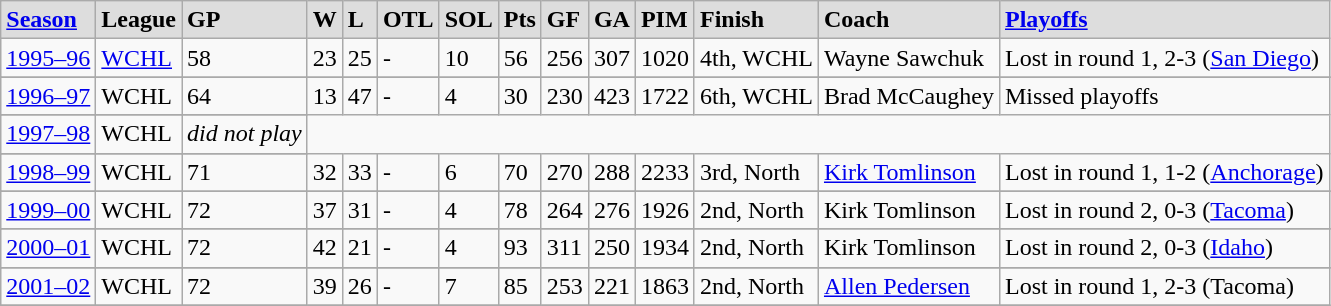<table class="wikitable">
<tr style="font-weight:bold; background-color:#dddddd;" |>
<td><a href='#'>Season</a></td>
<td>League</td>
<td>GP</td>
<td>W</td>
<td>L</td>
<td>OTL</td>
<td>SOL</td>
<td>Pts</td>
<td>GF</td>
<td>GA</td>
<td>PIM</td>
<td>Finish</td>
<td>Coach</td>
<td><a href='#'>Playoffs</a></td>
</tr>
<tr>
<td><a href='#'>1995–96</a></td>
<td><a href='#'>WCHL</a></td>
<td>58</td>
<td>23</td>
<td>25</td>
<td>-</td>
<td>10</td>
<td>56</td>
<td>256</td>
<td>307</td>
<td>1020</td>
<td>4th, WCHL</td>
<td>Wayne Sawchuk</td>
<td>Lost in round 1, 2-3 (<a href='#'>San Diego</a>)</td>
</tr>
<tr bgcolor="#eeeeee">
</tr>
<tr>
<td><a href='#'>1996–97</a></td>
<td>WCHL</td>
<td>64</td>
<td>13</td>
<td>47</td>
<td>-</td>
<td>4</td>
<td>30</td>
<td>230</td>
<td>423</td>
<td>1722</td>
<td>6th, WCHL</td>
<td>Brad McCaughey</td>
<td>Missed playoffs</td>
</tr>
<tr bgcolor="#eeeeee">
</tr>
<tr>
<td><a href='#'>1997–98</a></td>
<td>WCHL</td>
<td><em>did not play</em></td>
</tr>
<tr bgcolor="#eeeeee">
</tr>
<tr>
<td><a href='#'>1998–99</a></td>
<td>WCHL</td>
<td>71</td>
<td>32</td>
<td>33</td>
<td>-</td>
<td>6</td>
<td>70</td>
<td>270</td>
<td>288</td>
<td>2233</td>
<td>3rd, North</td>
<td><a href='#'>Kirk Tomlinson</a></td>
<td>Lost in round 1, 1-2 (<a href='#'>Anchorage</a>)</td>
</tr>
<tr bgcolor="#eeeeee">
</tr>
<tr>
<td><a href='#'>1999–00</a></td>
<td>WCHL</td>
<td>72</td>
<td>37</td>
<td>31</td>
<td>-</td>
<td>4</td>
<td>78</td>
<td>264</td>
<td>276</td>
<td>1926</td>
<td>2nd, North</td>
<td>Kirk Tomlinson</td>
<td>Lost in round 2, 0-3 (<a href='#'>Tacoma</a>)</td>
</tr>
<tr bgcolor="#eeeeee">
</tr>
<tr>
<td><a href='#'>2000–01</a></td>
<td>WCHL</td>
<td>72</td>
<td>42</td>
<td>21</td>
<td>-</td>
<td>4</td>
<td>93</td>
<td>311</td>
<td>250</td>
<td>1934</td>
<td>2nd, North</td>
<td>Kirk Tomlinson</td>
<td>Lost in round 2, 0-3 (<a href='#'>Idaho</a>)</td>
</tr>
<tr bgcolor="#eeeeee">
</tr>
<tr>
<td><a href='#'>2001–02</a></td>
<td>WCHL</td>
<td>72</td>
<td>39</td>
<td>26</td>
<td>-</td>
<td>7</td>
<td>85</td>
<td>253</td>
<td>221</td>
<td>1863</td>
<td>2nd, North</td>
<td><a href='#'>Allen Pedersen</a></td>
<td>Lost in round 1, 2-3 (Tacoma)</td>
</tr>
<tr bgcolor="#eeeeee">
</tr>
</table>
